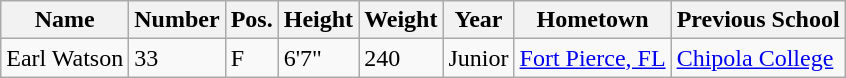<table class="wikitable sortable" border="1">
<tr>
<th>Name</th>
<th>Number</th>
<th>Pos.</th>
<th>Height</th>
<th>Weight</th>
<th>Year</th>
<th>Hometown</th>
<th class="unsortable">Previous School</th>
</tr>
<tr>
<td sortname>Earl Watson</td>
<td>33</td>
<td>F</td>
<td>6'7"</td>
<td>240</td>
<td>Junior</td>
<td><a href='#'>Fort Pierce, FL</a></td>
<td><a href='#'>Chipola College</a></td>
</tr>
</table>
